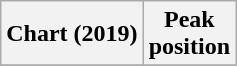<table class="wikitable plainrowheaders">
<tr>
<th>Chart (2019)</th>
<th>Peak<br>position</th>
</tr>
<tr>
</tr>
</table>
